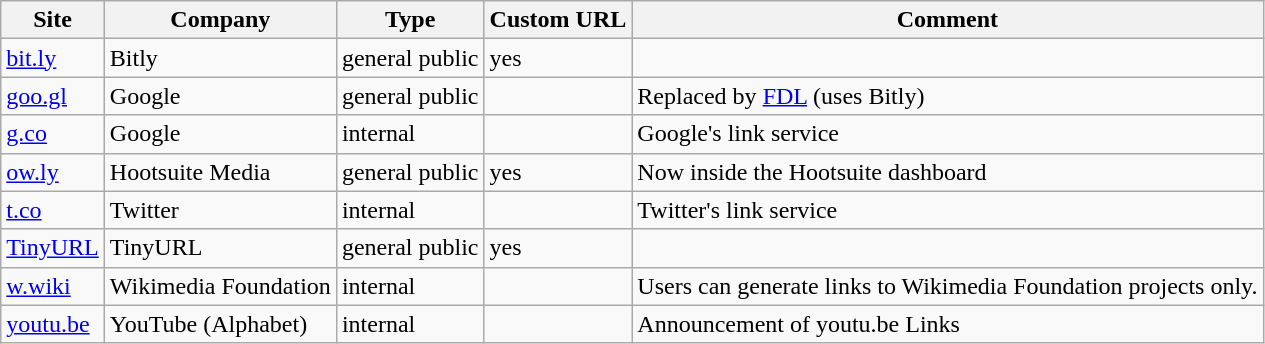<table class="wikitable sortable">
<tr>
<th>Site</th>
<th>Company</th>
<th>Type</th>
<th>Custom URL</th>
<th>Comment</th>
</tr>
<tr>
<td><a href='#'>bit.ly</a></td>
<td>Bitly</td>
<td>general public</td>
<td>yes</td>
<td></td>
</tr>
<tr>
<td><a href='#'>goo.gl</a></td>
<td>Google</td>
<td>general public</td>
<td></td>
<td>Replaced by <a href='#'>FDL</a> (uses Bitly)</td>
</tr>
<tr>
<td><a href='#'>g.co</a></td>
<td>Google</td>
<td>internal</td>
<td></td>
<td>Google's link service</td>
</tr>
<tr>
<td><a href='#'>ow.ly</a></td>
<td>Hootsuite Media</td>
<td>general public</td>
<td>yes</td>
<td>Now inside the Hootsuite dashboard</td>
</tr>
<tr>
<td><a href='#'>t.co</a></td>
<td>Twitter</td>
<td>internal</td>
<td></td>
<td>Twitter's link service</td>
</tr>
<tr>
<td><a href='#'>TinyURL</a></td>
<td>TinyURL</td>
<td>general public</td>
<td>yes</td>
<td></td>
</tr>
<tr>
<td><a href='#'>w.wiki</a></td>
<td>Wikimedia Foundation</td>
<td>internal</td>
<td></td>
<td>Users can generate links to Wikimedia Foundation projects only.</td>
</tr>
<tr>
<td><a href='#'>youtu.be</a></td>
<td>YouTube (Alphabet)</td>
<td>internal</td>
<td></td>
<td>Announcement of youtu.be Links</td>
</tr>
</table>
